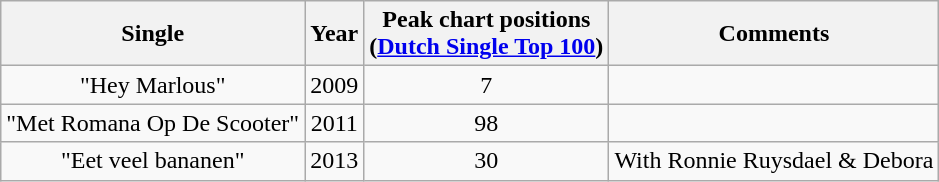<table class="wikitable plainrowheaders" style="text-align:center;">
<tr>
<th>Single</th>
<th>Year</th>
<th>Peak chart positions <br>(<a href='#'>Dutch Single Top 100</a>)</th>
<th>Comments</th>
</tr>
<tr>
<td>"Hey Marlous"</td>
<td>2009</td>
<td>7</td>
<td></td>
</tr>
<tr>
<td>"Met Romana Op De Scooter"</td>
<td>2011</td>
<td>98</td>
<td></td>
</tr>
<tr>
<td>"Eet veel bananen"</td>
<td>2013</td>
<td>30</td>
<td>With Ronnie Ruysdael & Debora</td>
</tr>
</table>
